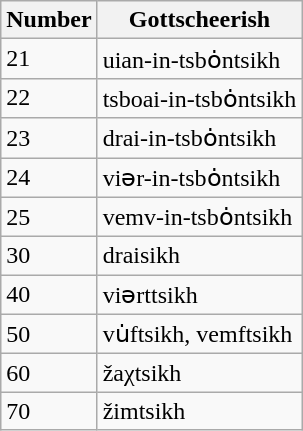<table class="wikitable">
<tr>
<th>Number</th>
<th>Gottscheerish</th>
</tr>
<tr>
<td>21</td>
<td>uian-in-tsbȯntsikh</td>
</tr>
<tr>
<td>22</td>
<td>tsboai-in-tsbȯntsikh</td>
</tr>
<tr>
<td>23</td>
<td>drai-in-tsbȯntsikh</td>
</tr>
<tr>
<td>24</td>
<td>viər-in-tsbȯntsikh</td>
</tr>
<tr>
<td>25</td>
<td>vemv-in-tsbȯntsikh</td>
</tr>
<tr>
<td>30</td>
<td>draisikh</td>
</tr>
<tr>
<td>40</td>
<td>viərttsikh</td>
</tr>
<tr>
<td>50</td>
<td>vu̇ftsikh, vemftsikh</td>
</tr>
<tr>
<td>60</td>
<td>žaχtsikh</td>
</tr>
<tr>
<td>70</td>
<td>žimtsikh</td>
</tr>
</table>
